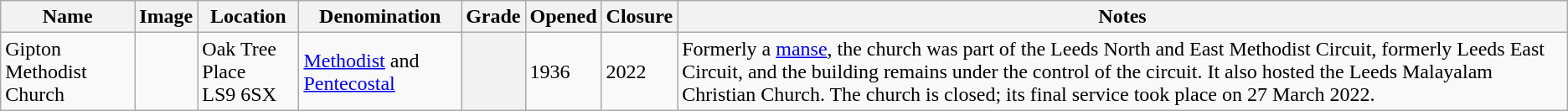<table class="wikitable sortable">
<tr>
<th>Name</th>
<th class="unsortable">Image</th>
<th>Location</th>
<th>Denomination</th>
<th>Grade</th>
<th>Opened</th>
<th>Closure</th>
<th class="unsortable">Notes</th>
</tr>
<tr>
<td>Gipton Methodist Church </td>
<td></td>
<td>Oak Tree Place<br>LS9 6SX</td>
<td><a href='#'>Methodist</a> and <a href='#'>Pentecostal</a></td>
<th></th>
<td>1936</td>
<td>2022</td>
<td>Formerly a <a href='#'>manse</a>, the church was part of the Leeds North and East Methodist Circuit, formerly Leeds East Circuit, and the building remains under the control of the circuit. It also hosted the Leeds Malayalam Christian Church. The church is closed; its final service took place on 27 March 2022.</td>
</tr>
</table>
